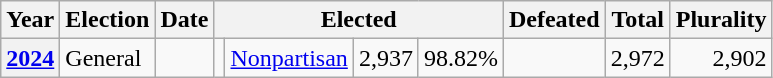<table class="wikitable">
<tr>
<th>Year</th>
<th>Election</th>
<th>Date</th>
<th colspan="4">Elected</th>
<th colspan="4">Defeated</th>
<th>Total</th>
<th>Plurality</th>
</tr>
<tr>
<th><a href='#'>2024</a></th>
<td valign="top">General</td>
<td valign="top"></td>
<td valign="top"></td>
<td valign="top" ><a href='#'>Nonpartisan</a></td>
<td align="right" valign="top">2,937</td>
<td align="right" valign="top">98.82%</td>
<td colspan="4" valign="top"></td>
<td align="right" valign="top">2,972</td>
<td align="right" valign="top">2,902</td>
</tr>
</table>
